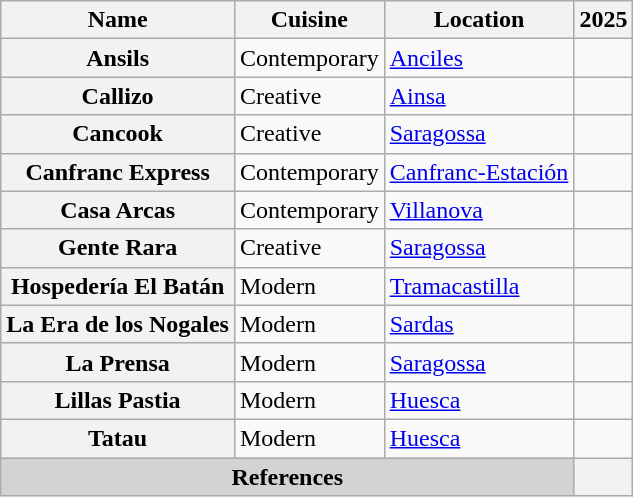<table class="wikitable sortable plainrowheaders" style="text-align:left;">
<tr>
<th scope="col">Name</th>
<th scope="col">Cuisine</th>
<th scope="col">Location</th>
<th scope="col">2025</th>
</tr>
<tr>
<th scope="row">Ansils</th>
<td>Contemporary</td>
<td><a href='#'>Anciles</a></td>
<td></td>
</tr>
<tr>
<th scope="row">Callizo</th>
<td>Creative</td>
<td><a href='#'>Ainsa</a></td>
<td></td>
</tr>
<tr>
<th scope="row">Cancook</th>
<td>Creative</td>
<td><a href='#'>Saragossa</a></td>
<td></td>
</tr>
<tr>
<th scope="row">Canfranc Express</th>
<td>Contemporary</td>
<td><a href='#'>Canfranc-Estación</a></td>
<td></td>
</tr>
<tr>
<th scope="row">Casa Arcas</th>
<td>Contemporary</td>
<td><a href='#'>Villanova</a></td>
<td></td>
</tr>
<tr>
<th scope="row">Gente Rara</th>
<td>Creative</td>
<td><a href='#'>Saragossa</a></td>
<td></td>
</tr>
<tr>
<th scope="row">Hospedería El Batán</th>
<td>Modern</td>
<td><a href='#'>Tramacastilla</a></td>
<td></td>
</tr>
<tr>
<th scope="row">La Era de los Nogales</th>
<td>Modern</td>
<td><a href='#'>Sardas</a></td>
<td></td>
</tr>
<tr>
<th scope="row">La Prensa</th>
<td>Modern</td>
<td><a href='#'>Saragossa</a></td>
<td></td>
</tr>
<tr>
<th scope="row">Lillas Pastia</th>
<td>Modern</td>
<td><a href='#'>Huesca</a></td>
<td></td>
</tr>
<tr>
<th scope="row">Tatau</th>
<td>Modern</td>
<td><a href='#'>Huesca</a></td>
<td></td>
</tr>
<tr>
<th colspan="3" style="text-align: center;background: lightgray;">References</th>
<th></th>
</tr>
</table>
